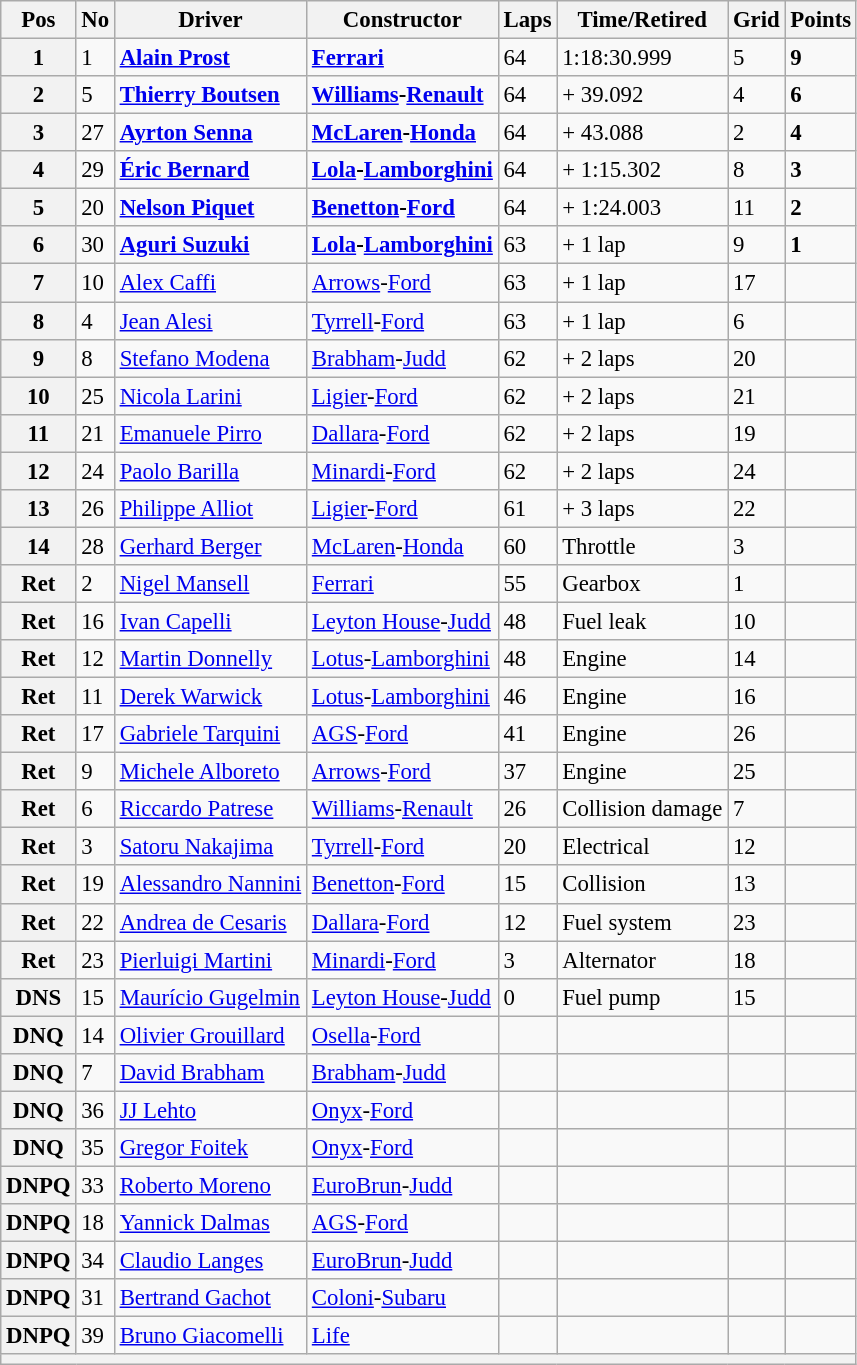<table class="wikitable" style="font-size: 95%;">
<tr>
<th>Pos</th>
<th>No</th>
<th>Driver</th>
<th>Constructor</th>
<th>Laps</th>
<th>Time/Retired</th>
<th>Grid</th>
<th>Points</th>
</tr>
<tr>
<th>1</th>
<td>1</td>
<td> <strong><a href='#'>Alain Prost</a></strong></td>
<td><strong><a href='#'>Ferrari</a></strong></td>
<td>64</td>
<td>1:18:30.999</td>
<td>5</td>
<td><strong>9</strong></td>
</tr>
<tr>
<th>2</th>
<td>5</td>
<td> <strong><a href='#'>Thierry Boutsen</a></strong></td>
<td><strong><a href='#'>Williams</a>-<a href='#'>Renault</a></strong></td>
<td>64</td>
<td>+ 39.092</td>
<td>4</td>
<td><strong>6</strong></td>
</tr>
<tr>
<th>3</th>
<td>27</td>
<td> <strong><a href='#'>Ayrton Senna</a></strong></td>
<td><strong><a href='#'>McLaren</a>-<a href='#'>Honda</a></strong></td>
<td>64</td>
<td>+ 43.088</td>
<td>2</td>
<td><strong>4</strong></td>
</tr>
<tr>
<th>4</th>
<td>29</td>
<td> <strong><a href='#'>Éric Bernard</a></strong></td>
<td><strong><a href='#'>Lola</a>-<a href='#'>Lamborghini</a></strong></td>
<td>64</td>
<td>+ 1:15.302</td>
<td>8</td>
<td><strong>3</strong></td>
</tr>
<tr>
<th>5</th>
<td>20</td>
<td> <strong><a href='#'>Nelson Piquet</a></strong></td>
<td><strong><a href='#'>Benetton</a>-<a href='#'>Ford</a></strong></td>
<td>64</td>
<td>+ 1:24.003</td>
<td>11</td>
<td><strong>2</strong></td>
</tr>
<tr>
<th>6</th>
<td>30</td>
<td> <strong><a href='#'>Aguri Suzuki</a></strong></td>
<td><strong><a href='#'>Lola</a>-<a href='#'>Lamborghini</a></strong></td>
<td>63</td>
<td>+ 1 lap</td>
<td>9</td>
<td><strong>1</strong></td>
</tr>
<tr>
<th>7</th>
<td>10</td>
<td> <a href='#'>Alex Caffi</a></td>
<td><a href='#'>Arrows</a>-<a href='#'>Ford</a></td>
<td>63</td>
<td>+ 1 lap</td>
<td>17</td>
<td></td>
</tr>
<tr>
<th>8</th>
<td>4</td>
<td> <a href='#'>Jean Alesi</a></td>
<td><a href='#'>Tyrrell</a>-<a href='#'>Ford</a></td>
<td>63</td>
<td>+ 1 lap</td>
<td>6</td>
<td></td>
</tr>
<tr>
<th>9</th>
<td>8</td>
<td> <a href='#'>Stefano Modena</a></td>
<td><a href='#'>Brabham</a>-<a href='#'>Judd</a></td>
<td>62</td>
<td>+ 2 laps</td>
<td>20</td>
<td></td>
</tr>
<tr>
<th>10</th>
<td>25</td>
<td> <a href='#'>Nicola Larini</a></td>
<td><a href='#'>Ligier</a>-<a href='#'>Ford</a></td>
<td>62</td>
<td>+ 2 laps</td>
<td>21</td>
<td></td>
</tr>
<tr>
<th>11</th>
<td>21</td>
<td> <a href='#'>Emanuele Pirro</a></td>
<td><a href='#'>Dallara</a>-<a href='#'>Ford</a></td>
<td>62</td>
<td>+ 2 laps</td>
<td>19</td>
<td></td>
</tr>
<tr>
<th>12</th>
<td>24</td>
<td> <a href='#'>Paolo Barilla</a></td>
<td><a href='#'>Minardi</a>-<a href='#'>Ford</a></td>
<td>62</td>
<td>+ 2 laps</td>
<td>24</td>
<td></td>
</tr>
<tr>
<th>13</th>
<td>26</td>
<td> <a href='#'>Philippe Alliot</a></td>
<td><a href='#'>Ligier</a>-<a href='#'>Ford</a></td>
<td>61</td>
<td>+ 3 laps</td>
<td>22</td>
<td></td>
</tr>
<tr>
<th>14</th>
<td>28</td>
<td> <a href='#'>Gerhard Berger</a></td>
<td><a href='#'>McLaren</a>-<a href='#'>Honda</a></td>
<td>60</td>
<td>Throttle</td>
<td>3</td>
<td></td>
</tr>
<tr>
<th>Ret</th>
<td>2</td>
<td> <a href='#'>Nigel Mansell</a></td>
<td><a href='#'>Ferrari</a></td>
<td>55</td>
<td>Gearbox</td>
<td>1</td>
<td></td>
</tr>
<tr>
<th>Ret</th>
<td>16</td>
<td> <a href='#'>Ivan Capelli</a></td>
<td><a href='#'>Leyton House</a>-<a href='#'>Judd</a></td>
<td>48</td>
<td>Fuel leak</td>
<td>10</td>
<td></td>
</tr>
<tr>
<th>Ret</th>
<td>12</td>
<td> <a href='#'>Martin Donnelly</a></td>
<td><a href='#'>Lotus</a>-<a href='#'>Lamborghini</a></td>
<td>48</td>
<td>Engine</td>
<td>14</td>
<td></td>
</tr>
<tr>
<th>Ret</th>
<td>11</td>
<td> <a href='#'>Derek Warwick</a></td>
<td><a href='#'>Lotus</a>-<a href='#'>Lamborghini</a></td>
<td>46</td>
<td>Engine</td>
<td>16</td>
<td></td>
</tr>
<tr>
<th>Ret</th>
<td>17</td>
<td> <a href='#'>Gabriele Tarquini</a></td>
<td><a href='#'>AGS</a>-<a href='#'>Ford</a></td>
<td>41</td>
<td>Engine</td>
<td>26</td>
<td></td>
</tr>
<tr>
<th>Ret</th>
<td>9</td>
<td> <a href='#'>Michele Alboreto</a></td>
<td><a href='#'>Arrows</a>-<a href='#'>Ford</a></td>
<td>37</td>
<td>Engine</td>
<td>25</td>
<td></td>
</tr>
<tr>
<th>Ret</th>
<td>6</td>
<td> <a href='#'>Riccardo Patrese</a></td>
<td><a href='#'>Williams</a>-<a href='#'>Renault</a></td>
<td>26</td>
<td>Collision damage</td>
<td>7</td>
<td></td>
</tr>
<tr>
<th>Ret</th>
<td>3</td>
<td> <a href='#'>Satoru Nakajima</a></td>
<td><a href='#'>Tyrrell</a>-<a href='#'>Ford</a></td>
<td>20</td>
<td>Electrical</td>
<td>12</td>
<td></td>
</tr>
<tr>
<th>Ret</th>
<td>19</td>
<td> <a href='#'>Alessandro Nannini</a></td>
<td><a href='#'>Benetton</a>-<a href='#'>Ford</a></td>
<td>15</td>
<td>Collision</td>
<td>13</td>
<td></td>
</tr>
<tr>
<th>Ret</th>
<td>22</td>
<td> <a href='#'>Andrea de Cesaris</a></td>
<td><a href='#'>Dallara</a>-<a href='#'>Ford</a></td>
<td>12</td>
<td>Fuel system</td>
<td>23</td>
<td></td>
</tr>
<tr>
<th>Ret</th>
<td>23</td>
<td> <a href='#'>Pierluigi Martini</a></td>
<td><a href='#'>Minardi</a>-<a href='#'>Ford</a></td>
<td>3</td>
<td>Alternator</td>
<td>18</td>
<td></td>
</tr>
<tr>
<th>DNS</th>
<td>15</td>
<td> <a href='#'>Maurício Gugelmin</a></td>
<td><a href='#'>Leyton House</a>-<a href='#'>Judd</a></td>
<td>0</td>
<td>Fuel pump</td>
<td>15</td>
<td></td>
</tr>
<tr>
<th>DNQ</th>
<td>14</td>
<td> <a href='#'>Olivier Grouillard</a></td>
<td><a href='#'>Osella</a>-<a href='#'>Ford</a></td>
<td></td>
<td></td>
<td></td>
<td></td>
</tr>
<tr>
<th>DNQ</th>
<td>7</td>
<td> <a href='#'>David Brabham</a></td>
<td><a href='#'>Brabham</a>-<a href='#'>Judd</a></td>
<td></td>
<td></td>
<td></td>
<td></td>
</tr>
<tr>
<th>DNQ</th>
<td>36</td>
<td> <a href='#'>JJ Lehto</a></td>
<td><a href='#'>Onyx</a>-<a href='#'>Ford</a></td>
<td></td>
<td></td>
<td></td>
<td></td>
</tr>
<tr>
<th>DNQ</th>
<td>35</td>
<td> <a href='#'>Gregor Foitek</a></td>
<td><a href='#'>Onyx</a>-<a href='#'>Ford</a></td>
<td></td>
<td></td>
<td></td>
<td></td>
</tr>
<tr>
<th>DNPQ</th>
<td>33</td>
<td> <a href='#'>Roberto Moreno</a></td>
<td><a href='#'>EuroBrun</a>-<a href='#'>Judd</a></td>
<td></td>
<td></td>
<td></td>
<td></td>
</tr>
<tr>
<th>DNPQ</th>
<td>18</td>
<td> <a href='#'>Yannick Dalmas</a></td>
<td><a href='#'>AGS</a>-<a href='#'>Ford</a></td>
<td></td>
<td></td>
<td></td>
<td></td>
</tr>
<tr>
<th>DNPQ</th>
<td>34</td>
<td> <a href='#'>Claudio Langes</a></td>
<td><a href='#'>EuroBrun</a>-<a href='#'>Judd</a></td>
<td></td>
<td></td>
<td></td>
<td></td>
</tr>
<tr>
<th>DNPQ</th>
<td>31</td>
<td> <a href='#'>Bertrand Gachot</a></td>
<td><a href='#'>Coloni</a>-<a href='#'>Subaru</a></td>
<td></td>
<td></td>
<td></td>
<td></td>
</tr>
<tr>
<th>DNPQ</th>
<td>39</td>
<td> <a href='#'>Bruno Giacomelli</a></td>
<td><a href='#'>Life</a></td>
<td></td>
<td></td>
<td></td>
<td></td>
</tr>
<tr>
<th colspan="8"></th>
</tr>
</table>
